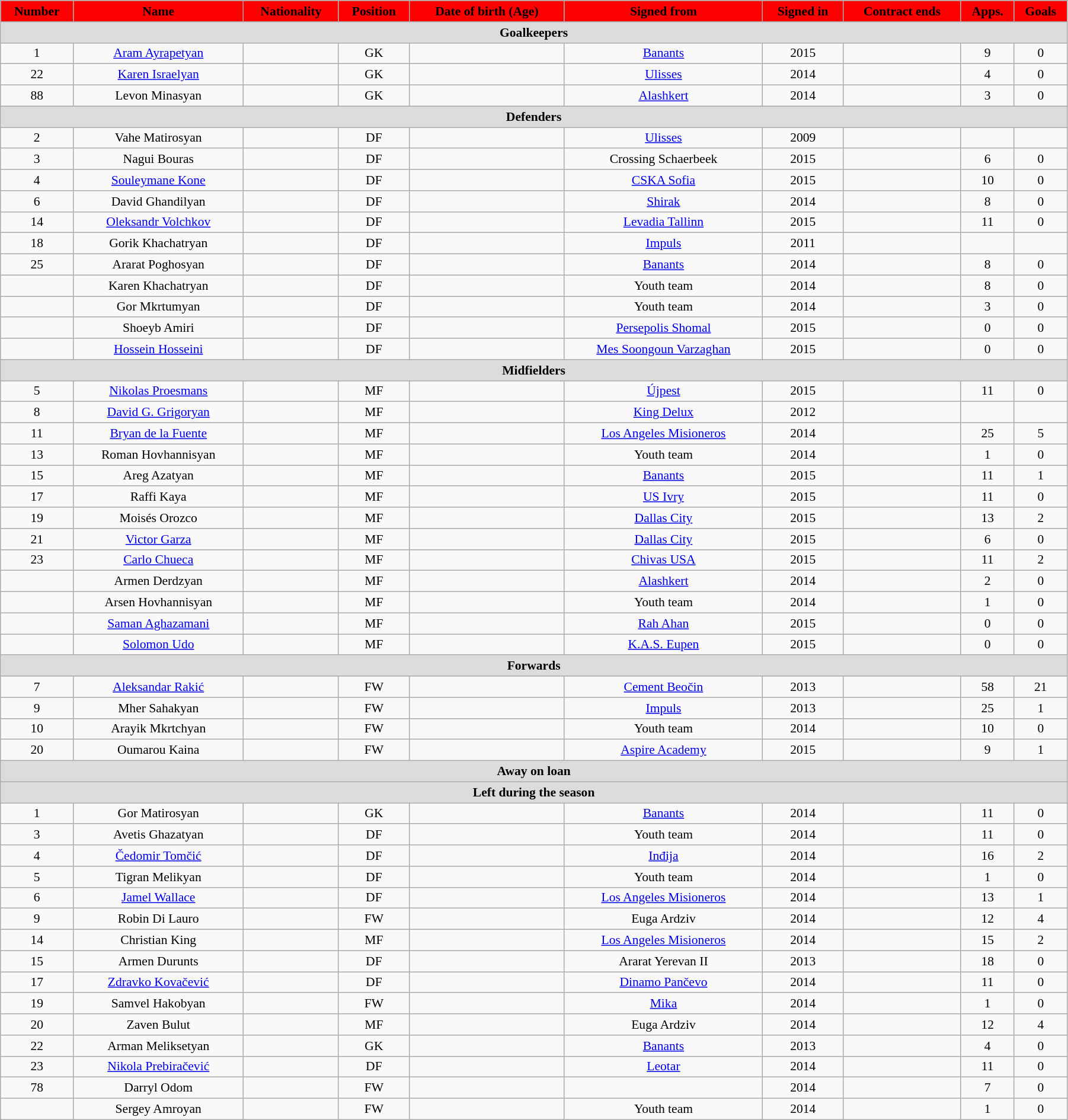<table class="wikitable"  style="text-align:center; font-size:90%; width:95%;">
<tr>
<th style="background:#FF0000; color:#000000; text-align:center;">Number</th>
<th style="background:#FF0000; color:#000000; text-align:center;">Name</th>
<th style="background:#FF0000; color:#000000; text-align:center;">Nationality</th>
<th style="background:#FF0000; color:#000000; text-align:center;">Position</th>
<th style="background:#FF0000; color:#000000; text-align:center;">Date of birth (Age)</th>
<th style="background:#FF0000; color:#000000; text-align:center;">Signed from</th>
<th style="background:#FF0000; color:#000000; text-align:center;">Signed in</th>
<th style="background:#FF0000; color:#000000; text-align:center;">Contract ends</th>
<th style="background:#FF0000; color:#000000; text-align:center;">Apps.</th>
<th style="background:#FF0000; color:#000000; text-align:center;">Goals</th>
</tr>
<tr>
<th colspan=11  style="background:#dcdcdc; text-align:center;">Goalkeepers</th>
</tr>
<tr>
<td>1</td>
<td><a href='#'>Aram Ayrapetyan</a></td>
<td></td>
<td>GK</td>
<td></td>
<td><a href='#'>Banants</a></td>
<td>2015</td>
<td></td>
<td>9</td>
<td>0</td>
</tr>
<tr>
<td>22</td>
<td><a href='#'>Karen Israelyan</a></td>
<td></td>
<td>GK</td>
<td></td>
<td><a href='#'>Ulisses</a></td>
<td>2014</td>
<td></td>
<td>4</td>
<td>0</td>
</tr>
<tr>
<td>88</td>
<td>Levon Minasyan</td>
<td></td>
<td>GK</td>
<td></td>
<td><a href='#'>Alashkert</a></td>
<td>2014</td>
<td></td>
<td>3</td>
<td>0</td>
</tr>
<tr>
<th colspan=11  style="background:#dcdcdc; text-align:center;">Defenders</th>
</tr>
<tr>
<td>2</td>
<td>Vahe Matirosyan</td>
<td></td>
<td>DF</td>
<td></td>
<td><a href='#'>Ulisses</a></td>
<td>2009</td>
<td></td>
<td></td>
<td></td>
</tr>
<tr>
<td>3</td>
<td>Nagui Bouras</td>
<td></td>
<td>DF</td>
<td></td>
<td>Crossing Schaerbeek</td>
<td>2015</td>
<td></td>
<td>6</td>
<td>0</td>
</tr>
<tr>
<td>4</td>
<td><a href='#'>Souleymane Kone</a></td>
<td></td>
<td>DF</td>
<td></td>
<td><a href='#'>CSKA Sofia</a></td>
<td>2015</td>
<td></td>
<td>10</td>
<td>0</td>
</tr>
<tr>
<td>6</td>
<td>David Ghandilyan</td>
<td></td>
<td>DF</td>
<td></td>
<td><a href='#'>Shirak</a></td>
<td>2014</td>
<td></td>
<td>8</td>
<td>0</td>
</tr>
<tr>
<td>14</td>
<td><a href='#'>Oleksandr Volchkov</a></td>
<td></td>
<td>DF</td>
<td></td>
<td><a href='#'>Levadia Tallinn</a></td>
<td>2015</td>
<td></td>
<td>11</td>
<td>0</td>
</tr>
<tr>
<td>18</td>
<td>Gorik Khachatryan</td>
<td></td>
<td>DF</td>
<td></td>
<td><a href='#'>Impuls</a></td>
<td>2011</td>
<td></td>
<td></td>
<td></td>
</tr>
<tr>
<td>25</td>
<td>Ararat Poghosyan</td>
<td></td>
<td>DF</td>
<td></td>
<td><a href='#'>Banants</a></td>
<td>2014</td>
<td></td>
<td>8</td>
<td>0</td>
</tr>
<tr>
<td></td>
<td>Karen Khachatryan</td>
<td></td>
<td>DF</td>
<td></td>
<td>Youth team</td>
<td>2014</td>
<td></td>
<td>8</td>
<td>0</td>
</tr>
<tr>
<td></td>
<td>Gor Mkrtumyan</td>
<td></td>
<td>DF</td>
<td></td>
<td>Youth team</td>
<td>2014</td>
<td></td>
<td>3</td>
<td>0</td>
</tr>
<tr>
<td></td>
<td>Shoeyb Amiri</td>
<td></td>
<td>DF</td>
<td></td>
<td><a href='#'>Persepolis Shomal</a></td>
<td>2015</td>
<td></td>
<td>0</td>
<td>0</td>
</tr>
<tr>
<td></td>
<td><a href='#'>Hossein Hosseini</a></td>
<td></td>
<td>DF</td>
<td></td>
<td><a href='#'>Mes Soongoun Varzaghan</a></td>
<td>2015</td>
<td></td>
<td>0</td>
<td>0</td>
</tr>
<tr>
<th colspan=11  style="background:#dcdcdc; text-align:center;">Midfielders</th>
</tr>
<tr>
<td>5</td>
<td><a href='#'>Nikolas Proesmans</a></td>
<td></td>
<td>MF</td>
<td></td>
<td><a href='#'>Újpest</a></td>
<td>2015</td>
<td></td>
<td>11</td>
<td>0</td>
</tr>
<tr>
<td>8</td>
<td><a href='#'>David G. Grigoryan</a></td>
<td></td>
<td>MF</td>
<td></td>
<td><a href='#'>King Delux</a></td>
<td>2012</td>
<td></td>
<td></td>
<td></td>
</tr>
<tr>
<td>11</td>
<td><a href='#'>Bryan de la Fuente</a></td>
<td></td>
<td>MF</td>
<td></td>
<td><a href='#'>Los Angeles Misioneros</a></td>
<td>2014</td>
<td></td>
<td>25</td>
<td>5</td>
</tr>
<tr>
<td>13</td>
<td>Roman Hovhannisyan</td>
<td></td>
<td>MF</td>
<td></td>
<td>Youth team</td>
<td>2014</td>
<td></td>
<td>1</td>
<td>0</td>
</tr>
<tr>
<td>15</td>
<td>Areg Azatyan</td>
<td></td>
<td>MF</td>
<td></td>
<td><a href='#'>Banants</a></td>
<td>2015</td>
<td></td>
<td>11</td>
<td>1</td>
</tr>
<tr>
<td>17</td>
<td>Raffi Kaya</td>
<td></td>
<td>MF</td>
<td></td>
<td><a href='#'>US Ivry</a></td>
<td>2015</td>
<td></td>
<td>11</td>
<td>0</td>
</tr>
<tr>
<td>19</td>
<td>Moisés Orozco</td>
<td></td>
<td>MF</td>
<td></td>
<td><a href='#'>Dallas City</a></td>
<td>2015</td>
<td></td>
<td>13</td>
<td>2</td>
</tr>
<tr>
<td>21</td>
<td><a href='#'>Victor Garza</a></td>
<td></td>
<td>MF</td>
<td></td>
<td><a href='#'>Dallas City</a></td>
<td>2015</td>
<td></td>
<td>6</td>
<td>0</td>
</tr>
<tr>
<td>23</td>
<td><a href='#'>Carlo Chueca</a></td>
<td></td>
<td>MF</td>
<td></td>
<td><a href='#'>Chivas USA</a></td>
<td>2015</td>
<td></td>
<td>11</td>
<td>2</td>
</tr>
<tr>
<td></td>
<td>Armen Derdzyan</td>
<td></td>
<td>MF</td>
<td></td>
<td><a href='#'>Alashkert</a></td>
<td>2014</td>
<td></td>
<td>2</td>
<td>0</td>
</tr>
<tr>
<td></td>
<td>Arsen Hovhannisyan</td>
<td></td>
<td>MF</td>
<td></td>
<td>Youth team</td>
<td>2014</td>
<td></td>
<td>1</td>
<td>0</td>
</tr>
<tr>
<td></td>
<td><a href='#'>Saman Aghazamani</a></td>
<td></td>
<td>MF</td>
<td></td>
<td><a href='#'>Rah Ahan</a></td>
<td>2015</td>
<td></td>
<td>0</td>
<td>0</td>
</tr>
<tr>
<td></td>
<td><a href='#'>Solomon Udo</a></td>
<td></td>
<td>MF</td>
<td></td>
<td><a href='#'>K.A.S. Eupen</a></td>
<td>2015</td>
<td></td>
<td>0</td>
<td>0</td>
</tr>
<tr>
<th colspan=11  style="background:#dcdcdc; text-align:center;">Forwards</th>
</tr>
<tr>
<td>7</td>
<td><a href='#'>Aleksandar Rakić</a></td>
<td></td>
<td>FW</td>
<td></td>
<td><a href='#'>Cement Beočin</a></td>
<td>2013</td>
<td></td>
<td>58</td>
<td>21</td>
</tr>
<tr>
<td>9</td>
<td>Mher Sahakyan</td>
<td></td>
<td>FW</td>
<td></td>
<td><a href='#'>Impuls</a></td>
<td>2013</td>
<td></td>
<td>25</td>
<td>1</td>
</tr>
<tr>
<td>10</td>
<td>Arayik Mkrtchyan</td>
<td></td>
<td>FW</td>
<td></td>
<td>Youth team</td>
<td>2014</td>
<td></td>
<td>10</td>
<td>0</td>
</tr>
<tr>
<td>20</td>
<td>Oumarou Kaina</td>
<td></td>
<td>FW</td>
<td></td>
<td><a href='#'>Aspire Academy</a></td>
<td>2015</td>
<td></td>
<td>9</td>
<td>1</td>
</tr>
<tr>
<th colspan=11  style="background:#dcdcdc; text-align:center;">Away on loan</th>
</tr>
<tr>
<th colspan=11  style="background:#dcdcdc; text-align:center;">Left during the season</th>
</tr>
<tr>
<td>1</td>
<td>Gor Matirosyan</td>
<td></td>
<td>GK</td>
<td></td>
<td><a href='#'>Banants</a></td>
<td>2014</td>
<td></td>
<td>11</td>
<td>0</td>
</tr>
<tr>
<td>3</td>
<td>Avetis Ghazatyan</td>
<td></td>
<td>DF</td>
<td></td>
<td>Youth team</td>
<td>2014</td>
<td></td>
<td>11</td>
<td>0</td>
</tr>
<tr>
<td>4</td>
<td><a href='#'>Čedomir Tomčić</a></td>
<td></td>
<td>DF</td>
<td></td>
<td><a href='#'>Inđija</a></td>
<td>2014</td>
<td></td>
<td>16</td>
<td>2</td>
</tr>
<tr>
<td>5</td>
<td>Tigran Melikyan</td>
<td></td>
<td>DF</td>
<td></td>
<td>Youth team</td>
<td>2014</td>
<td></td>
<td>1</td>
<td>0</td>
</tr>
<tr>
<td>6</td>
<td><a href='#'>Jamel Wallace</a></td>
<td></td>
<td>DF</td>
<td></td>
<td><a href='#'>Los Angeles Misioneros</a></td>
<td>2014</td>
<td></td>
<td>13</td>
<td>1</td>
</tr>
<tr>
<td>9</td>
<td>Robin Di Lauro</td>
<td></td>
<td>FW</td>
<td></td>
<td>Euga Ardziv</td>
<td>2014</td>
<td></td>
<td>12</td>
<td>4</td>
</tr>
<tr>
<td>14</td>
<td>Christian King</td>
<td></td>
<td>MF</td>
<td></td>
<td><a href='#'>Los Angeles Misioneros</a></td>
<td>2014</td>
<td></td>
<td>15</td>
<td>2</td>
</tr>
<tr>
<td>15</td>
<td>Armen Durunts</td>
<td></td>
<td>DF</td>
<td></td>
<td>Ararat Yerevan II</td>
<td>2013</td>
<td></td>
<td>18</td>
<td>0</td>
</tr>
<tr>
<td>17</td>
<td><a href='#'>Zdravko Kovačević</a></td>
<td></td>
<td>DF</td>
<td></td>
<td><a href='#'>Dinamo Pančevo</a></td>
<td>2014</td>
<td></td>
<td>11</td>
<td>0</td>
</tr>
<tr>
<td>19</td>
<td>Samvel Hakobyan</td>
<td></td>
<td>FW</td>
<td></td>
<td><a href='#'>Mika</a></td>
<td>2014</td>
<td></td>
<td>1</td>
<td>0</td>
</tr>
<tr>
<td>20</td>
<td>Zaven Bulut</td>
<td></td>
<td>MF</td>
<td></td>
<td>Euga Ardziv</td>
<td>2014</td>
<td></td>
<td>12</td>
<td>4</td>
</tr>
<tr>
<td>22</td>
<td>Arman Meliksetyan</td>
<td></td>
<td>GK</td>
<td></td>
<td><a href='#'>Banants</a></td>
<td>2013</td>
<td></td>
<td>4</td>
<td>0</td>
</tr>
<tr>
<td>23</td>
<td><a href='#'>Nikola Prebiračević</a></td>
<td></td>
<td>DF</td>
<td></td>
<td><a href='#'>Leotar</a></td>
<td>2014</td>
<td></td>
<td>11</td>
<td>0</td>
</tr>
<tr>
<td>78</td>
<td>Darryl Odom</td>
<td></td>
<td>FW</td>
<td></td>
<td></td>
<td>2014</td>
<td></td>
<td>7</td>
<td>0</td>
</tr>
<tr>
<td></td>
<td>Sergey Amroyan</td>
<td></td>
<td>FW</td>
<td></td>
<td>Youth team</td>
<td>2014</td>
<td></td>
<td>1</td>
<td>0</td>
</tr>
</table>
